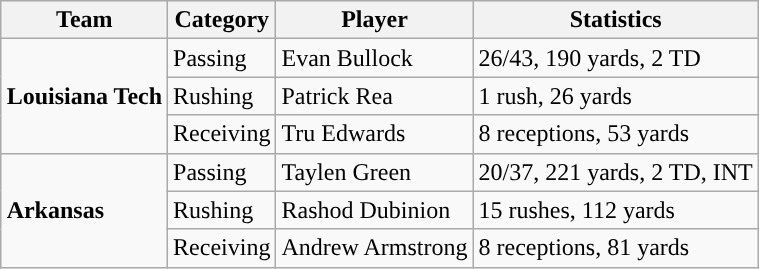<table class="wikitable" style="float: right;">
<tr>
<th>Team</th>
<th>Category</th>
<th>Player</th>
<th>Statistics</th>
</tr>
<tr>
<td rowspan=3><strong>Louisiana Tech</strong></td>
<td>Passing</td>
<td>Evan Bullock</td>
<td>26/43, 190 yards, 2 TD</td>
</tr>
<tr>
<td>Rushing</td>
<td>Patrick Rea</td>
<td>1 rush, 26 yards</td>
</tr>
<tr>
<td>Receiving</td>
<td>Tru Edwards</td>
<td>8 receptions, 53 yards</td>
</tr>
<tr>
<td rowspan=3><strong>Arkansas</strong></td>
<td>Passing</td>
<td>Taylen Green</td>
<td>20/37, 221 yards, 2 TD, INT</td>
</tr>
<tr>
<td>Rushing</td>
<td>Rashod Dubinion</td>
<td>15 rushes, 112 yards</td>
</tr>
<tr>
<td>Receiving</td>
<td>Andrew Armstrong</td>
<td>8 receptions, 81 yards</td>
</tr>
</table>
